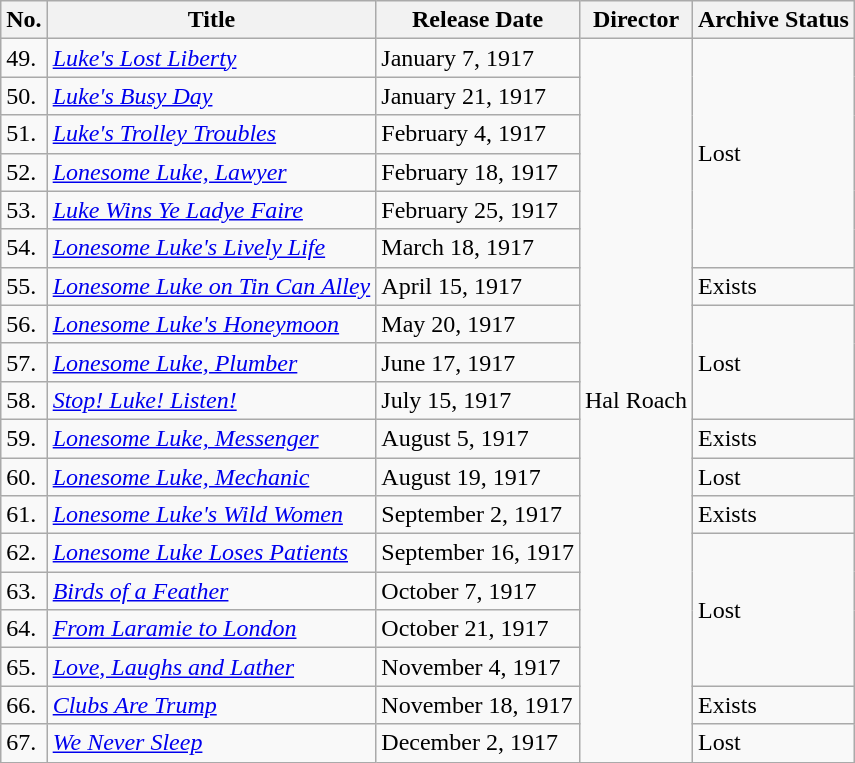<table class="wikitable">
<tr>
<th>No.</th>
<th>Title</th>
<th>Release Date</th>
<th>Director</th>
<th>Archive Status</th>
</tr>
<tr>
<td>49.</td>
<td><em><a href='#'>Luke's Lost Liberty</a></em></td>
<td>January 7, 1917</td>
<td rowspan="19">Hal Roach</td>
<td rowspan="6">Lost</td>
</tr>
<tr>
<td>50.</td>
<td><em><a href='#'>Luke's Busy Day</a></em></td>
<td>January 21, 1917</td>
</tr>
<tr>
<td>51.</td>
<td><em><a href='#'>Luke's Trolley Troubles</a></em></td>
<td>February 4, 1917</td>
</tr>
<tr>
<td>52.</td>
<td><em><a href='#'>Lonesome Luke, Lawyer</a></em></td>
<td>February 18, 1917</td>
</tr>
<tr>
<td>53.</td>
<td><em><a href='#'>Luke Wins Ye Ladye Faire</a></em> </td>
<td>February 25, 1917</td>
</tr>
<tr>
<td>54.</td>
<td><em><a href='#'>Lonesome Luke's Lively Life</a></em></td>
<td>March 18, 1917</td>
</tr>
<tr>
<td>55.</td>
<td><em><a href='#'>Lonesome Luke on Tin Can Alley</a></em></td>
<td>April 15, 1917</td>
<td>Exists</td>
</tr>
<tr>
<td>56.</td>
<td><em><a href='#'>Lonesome Luke's Honeymoon</a></em></td>
<td>May 20, 1917</td>
<td rowspan="3">Lost</td>
</tr>
<tr>
<td>57.</td>
<td><em><a href='#'>Lonesome Luke, Plumber</a></em></td>
<td>June 17, 1917</td>
</tr>
<tr>
<td>58.</td>
<td><em><a href='#'>Stop! Luke! Listen!</a></em></td>
<td>July 15, 1917</td>
</tr>
<tr>
<td>59.</td>
<td><em><a href='#'>Lonesome Luke, Messenger</a></em></td>
<td>August 5, 1917</td>
<td>Exists</td>
</tr>
<tr>
<td>60.</td>
<td><em><a href='#'>Lonesome Luke, Mechanic</a></em></td>
<td>August 19, 1917</td>
<td>Lost</td>
</tr>
<tr>
<td>61.</td>
<td><em><a href='#'>Lonesome Luke's Wild Women</a></em></td>
<td>September 2, 1917</td>
<td>Exists</td>
</tr>
<tr>
<td>62.</td>
<td><em><a href='#'>Lonesome Luke Loses Patients</a></em></td>
<td>September 16, 1917</td>
<td rowspan="4">Lost</td>
</tr>
<tr>
<td>63.</td>
<td><em><a href='#'>Birds of a Feather</a></em></td>
<td>October 7, 1917</td>
</tr>
<tr>
<td>64.</td>
<td><em><a href='#'>From Laramie to London</a></em></td>
<td>October 21, 1917</td>
</tr>
<tr>
<td>65.</td>
<td><em><a href='#'>Love, Laughs and Lather</a></em></td>
<td>November 4, 1917</td>
</tr>
<tr>
<td>66.</td>
<td><em><a href='#'>Clubs Are Trump</a></em></td>
<td>November 18, 1917</td>
<td>Exists</td>
</tr>
<tr>
<td>67.</td>
<td><em><a href='#'>We Never Sleep</a></em></td>
<td>December 2, 1917</td>
<td>Lost</td>
</tr>
</table>
